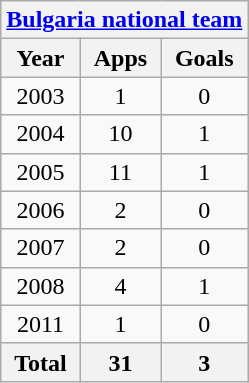<table class="wikitable" style="text-align:center">
<tr>
<th colspan=3><a href='#'>Bulgaria national team</a></th>
</tr>
<tr>
<th>Year</th>
<th>Apps</th>
<th>Goals</th>
</tr>
<tr>
<td>2003</td>
<td>1</td>
<td>0</td>
</tr>
<tr>
<td>2004</td>
<td>10</td>
<td>1</td>
</tr>
<tr>
<td>2005</td>
<td>11</td>
<td>1</td>
</tr>
<tr>
<td>2006</td>
<td>2</td>
<td>0</td>
</tr>
<tr>
<td>2007</td>
<td>2</td>
<td>0</td>
</tr>
<tr>
<td>2008</td>
<td>4</td>
<td>1</td>
</tr>
<tr>
<td>2011</td>
<td>1</td>
<td>0</td>
</tr>
<tr>
<th>Total</th>
<th>31</th>
<th>3</th>
</tr>
</table>
